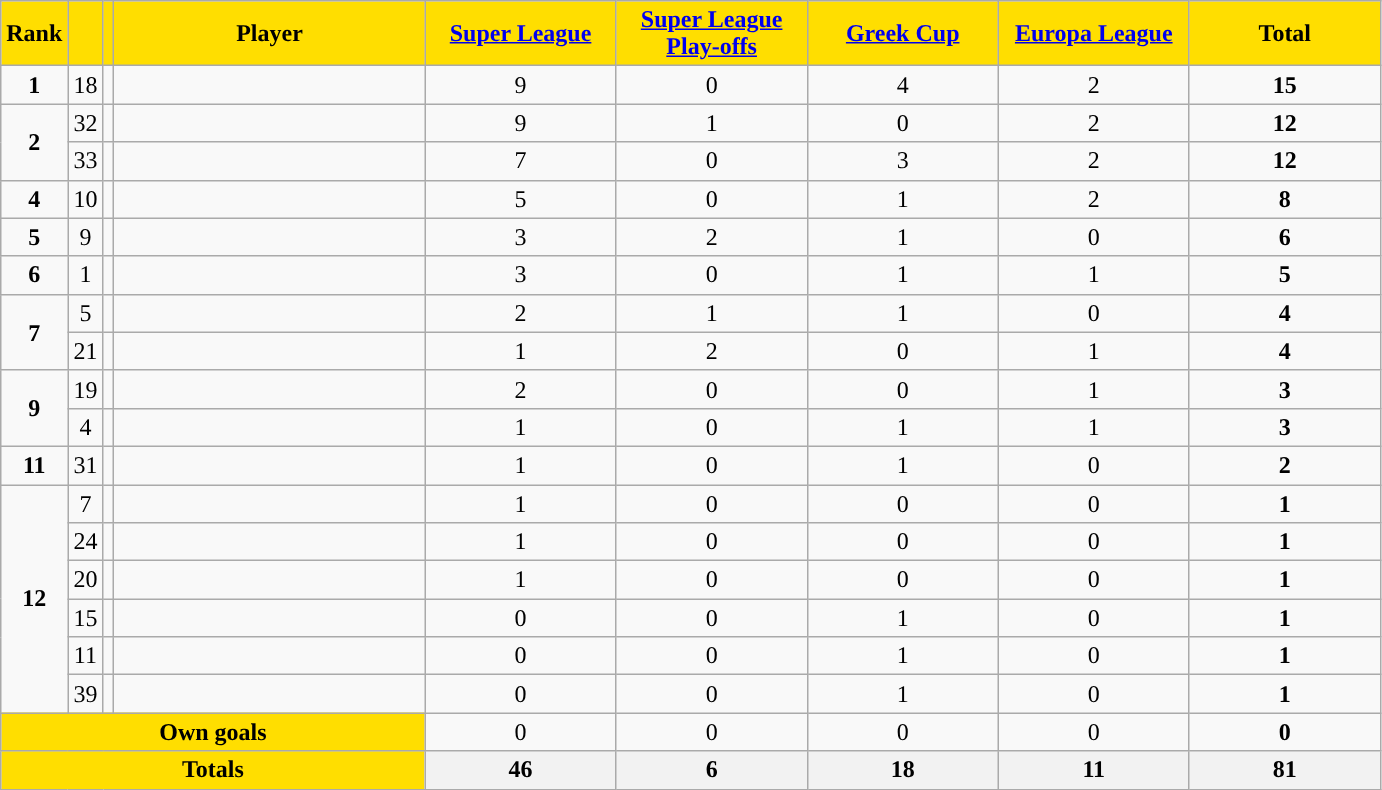<table class="wikitable sortable" style="text-align: center">
<tr>
<th style="background:#FFDE00">Rank</th>
<th style="background:#FFDE00"></th>
<th style="background:#FFDE00"></th>
<th width=200 style="background:#FFDE00">Player</th>
<th width=120 style="background:#FFDE00"><a href='#'>Super League</a></th>
<th width=120 style="background:#FFDE00"><a href='#'>Super League Play-offs</a></th>
<th width=120 style="background:#FFDE00"><a href='#'>Greek Cup</a></th>
<th width=120 style="background:#FFDE00"><a href='#'>Europa League</a></th>
<th width=120 style="background:#FFDE00">Total</th>
</tr>
<tr>
<td><strong>1</strong></td>
<td>18</td>
<td></td>
<td align=left></td>
<td>9</td>
<td>0</td>
<td>4</td>
<td>2</td>
<td><strong>15</strong></td>
</tr>
<tr>
<td rowspan=2><strong>2</strong></td>
<td>32</td>
<td></td>
<td align=left></td>
<td>9</td>
<td>1</td>
<td>0</td>
<td>2</td>
<td><strong>12</strong></td>
</tr>
<tr>
<td>33</td>
<td></td>
<td align=left></td>
<td>7</td>
<td>0</td>
<td>3</td>
<td>2</td>
<td><strong>12</strong></td>
</tr>
<tr>
<td><strong>4</strong></td>
<td>10</td>
<td></td>
<td align=left></td>
<td>5</td>
<td>0</td>
<td>1</td>
<td>2</td>
<td><strong>8</strong></td>
</tr>
<tr>
<td><strong>5</strong></td>
<td>9</td>
<td></td>
<td align=left></td>
<td>3</td>
<td>2</td>
<td>1</td>
<td>0</td>
<td><strong>6</strong></td>
</tr>
<tr>
<td><strong>6</strong></td>
<td>1</td>
<td></td>
<td align=left></td>
<td>3</td>
<td>0</td>
<td>1</td>
<td>1</td>
<td><strong>5</strong></td>
</tr>
<tr>
<td rowspan=2><strong>7</strong></td>
<td>5</td>
<td></td>
<td align=left></td>
<td>2</td>
<td>1</td>
<td>1</td>
<td>0</td>
<td><strong>4</strong></td>
</tr>
<tr>
<td>21</td>
<td></td>
<td align=left></td>
<td>1</td>
<td>2</td>
<td>0</td>
<td>1</td>
<td><strong>4</strong></td>
</tr>
<tr>
<td rowspan=2><strong>9</strong></td>
<td>19</td>
<td></td>
<td align=left></td>
<td>2</td>
<td>0</td>
<td>0</td>
<td>1</td>
<td><strong>3</strong></td>
</tr>
<tr>
<td>4</td>
<td></td>
<td align=left></td>
<td>1</td>
<td>0</td>
<td>1</td>
<td>1</td>
<td><strong>3</strong></td>
</tr>
<tr>
<td><strong>11</strong></td>
<td>31</td>
<td></td>
<td align=left></td>
<td>1</td>
<td>0</td>
<td>1</td>
<td>0</td>
<td><strong>2</strong></td>
</tr>
<tr>
<td rowspan=6><strong>12</strong></td>
<td>7</td>
<td></td>
<td align=left></td>
<td>1</td>
<td>0</td>
<td>0</td>
<td>0</td>
<td><strong>1</strong></td>
</tr>
<tr>
<td>24</td>
<td></td>
<td align=left></td>
<td>1</td>
<td>0</td>
<td>0</td>
<td>0</td>
<td><strong>1</strong></td>
</tr>
<tr>
<td>20</td>
<td></td>
<td align=left></td>
<td>1</td>
<td>0</td>
<td>0</td>
<td>0</td>
<td><strong>1</strong></td>
</tr>
<tr>
<td>15</td>
<td></td>
<td align=left></td>
<td>0</td>
<td>0</td>
<td>1</td>
<td>0</td>
<td><strong>1</strong></td>
</tr>
<tr>
<td>11</td>
<td></td>
<td align=left></td>
<td>0</td>
<td>0</td>
<td>1</td>
<td>0</td>
<td><strong>1</strong></td>
</tr>
<tr>
<td>39</td>
<td></td>
<td align=left></td>
<td>0</td>
<td>0</td>
<td>1</td>
<td>0</td>
<td><strong>1</strong></td>
</tr>
<tr class="sortbottom">
<td colspan=4 style="background:#FFDE00"><strong>Own goals</strong></td>
<td>0</td>
<td>0</td>
<td>0</td>
<td>0</td>
<td><strong>0</strong></td>
</tr>
<tr class="sortbottom">
<th colspan=4 style="background:#FFDE00"><strong>Totals</strong></th>
<th><strong>46</strong></th>
<th><strong> 6</strong></th>
<th><strong>18</strong></th>
<th><strong>11</strong></th>
<th><strong>81</strong></th>
</tr>
</table>
